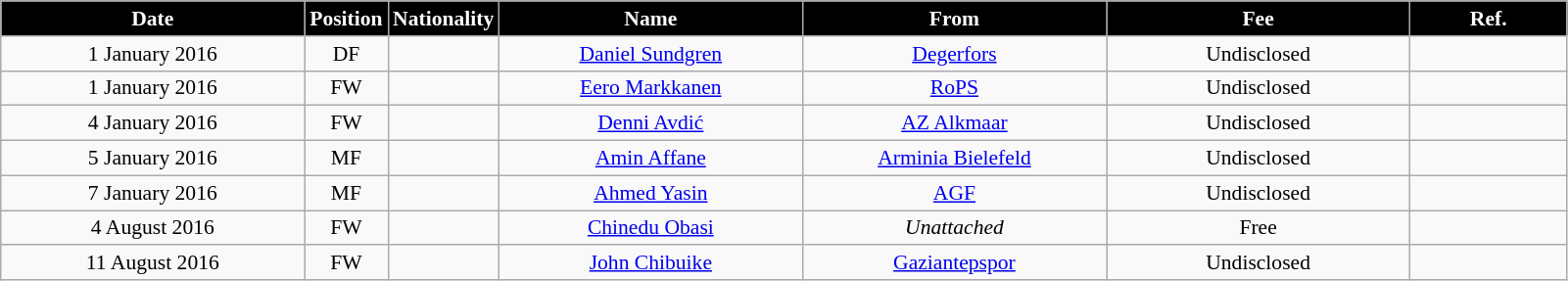<table class="wikitable"  style="text-align:center; font-size:90%; ">
<tr>
<th style="background:#000000; color:white; width:200px;">Date</th>
<th style="background:#000000; color:white; width:50px;">Position</th>
<th style="background:#000000; color:white; width:50px;">Nationality</th>
<th style="background:#000000; color:white; width:200px;">Name</th>
<th style="background:#000000; color:white; width:200px;">From</th>
<th style="background:#000000; color:white; width:200px;">Fee</th>
<th style="background:#000000; color:white; width:100px;">Ref.</th>
</tr>
<tr>
<td>1 January 2016</td>
<td>DF</td>
<td></td>
<td><a href='#'>Daniel Sundgren</a></td>
<td><a href='#'>Degerfors</a></td>
<td>Undisclosed</td>
<td></td>
</tr>
<tr>
<td>1 January 2016</td>
<td>FW</td>
<td></td>
<td><a href='#'>Eero Markkanen</a></td>
<td><a href='#'>RoPS</a></td>
<td>Undisclosed</td>
<td></td>
</tr>
<tr>
<td>4 January 2016</td>
<td>FW</td>
<td></td>
<td><a href='#'>Denni Avdić</a></td>
<td><a href='#'>AZ Alkmaar</a></td>
<td>Undisclosed</td>
<td></td>
</tr>
<tr>
<td>5 January 2016</td>
<td>MF</td>
<td></td>
<td><a href='#'>Amin Affane</a></td>
<td><a href='#'>Arminia Bielefeld</a></td>
<td>Undisclosed</td>
<td></td>
</tr>
<tr>
<td>7 January 2016</td>
<td>MF</td>
<td></td>
<td><a href='#'>Ahmed Yasin</a></td>
<td><a href='#'>AGF</a></td>
<td>Undisclosed</td>
<td></td>
</tr>
<tr>
<td>4 August 2016</td>
<td>FW</td>
<td></td>
<td><a href='#'>Chinedu Obasi</a></td>
<td><em>Unattached</em></td>
<td>Free</td>
<td></td>
</tr>
<tr>
<td>11 August 2016</td>
<td>FW</td>
<td></td>
<td><a href='#'>John Chibuike</a></td>
<td><a href='#'>Gaziantepspor</a></td>
<td>Undisclosed</td>
<td></td>
</tr>
</table>
